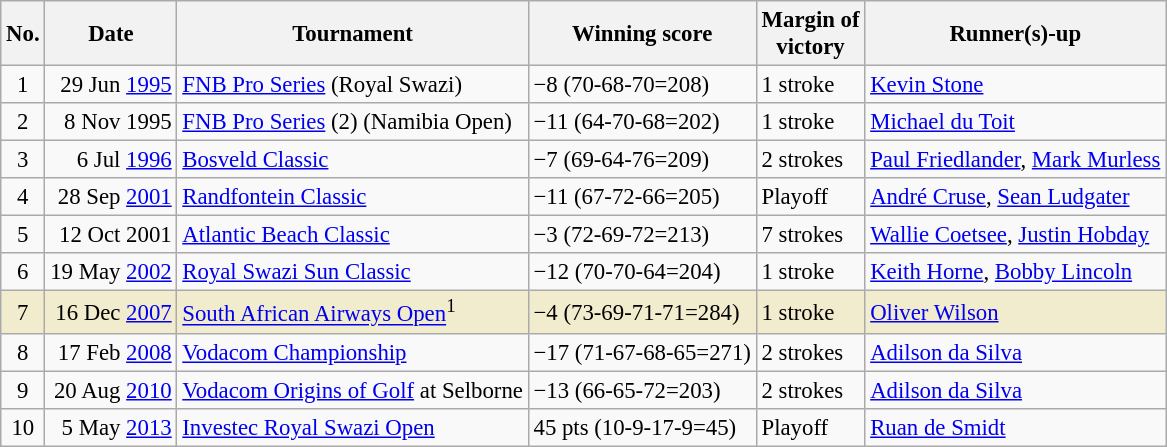<table class="wikitable" style="font-size:95%;">
<tr>
<th>No.</th>
<th>Date</th>
<th>Tournament</th>
<th>Winning score</th>
<th>Margin of<br>victory</th>
<th>Runner(s)-up</th>
</tr>
<tr>
<td align=center>1</td>
<td align=right>29 Jun <a href='#'>1995</a></td>
<td><a href='#'>FNB Pro Series</a> (Royal Swazi)</td>
<td>−8 (70-68-70=208)</td>
<td>1 stroke</td>
<td> <a href='#'>Kevin Stone</a></td>
</tr>
<tr>
<td align=center>2</td>
<td align=right>8 Nov 1995</td>
<td><a href='#'>FNB Pro Series</a> (2) (Namibia Open)</td>
<td>−11 (64-70-68=202)</td>
<td>1 stroke</td>
<td> <a href='#'>Michael du Toit</a></td>
</tr>
<tr>
<td align=center>3</td>
<td align=right>6 Jul <a href='#'>1996</a></td>
<td><a href='#'>Bosveld Classic</a></td>
<td>−7 (69-64-76=209)</td>
<td>2 strokes</td>
<td> <a href='#'>Paul Friedlander</a>,  <a href='#'>Mark Murless</a></td>
</tr>
<tr>
<td align=center>4</td>
<td align=right>28 Sep <a href='#'>2001</a></td>
<td><a href='#'>Randfontein Classic</a></td>
<td>−11 (67-72-66=205)</td>
<td>Playoff</td>
<td> <a href='#'>André Cruse</a>,  <a href='#'>Sean Ludgater</a></td>
</tr>
<tr>
<td align=center>5</td>
<td align=right>12 Oct 2001</td>
<td><a href='#'>Atlantic Beach Classic</a></td>
<td>−3 (72-69-72=213)</td>
<td>7 strokes</td>
<td> <a href='#'>Wallie Coetsee</a>,  <a href='#'>Justin Hobday</a></td>
</tr>
<tr>
<td align=center>6</td>
<td align=right>19 May <a href='#'>2002</a></td>
<td><a href='#'>Royal Swazi Sun Classic</a></td>
<td>−12 (70-70-64=204)</td>
<td>1 stroke</td>
<td> <a href='#'>Keith Horne</a>,  <a href='#'>Bobby Lincoln</a></td>
</tr>
<tr style="background:#f2ecce;">
<td align=center>7</td>
<td align=right>16 Dec <a href='#'>2007</a></td>
<td><a href='#'>South African Airways Open</a><sup>1</sup></td>
<td>−4 (73-69-71-71=284)</td>
<td>1 stroke</td>
<td> <a href='#'>Oliver Wilson</a></td>
</tr>
<tr>
<td align=center>8</td>
<td align=right>17 Feb <a href='#'>2008</a></td>
<td><a href='#'>Vodacom Championship</a></td>
<td>−17 (71-67-68-65=271)</td>
<td>2 strokes</td>
<td> <a href='#'>Adilson da Silva</a></td>
</tr>
<tr>
<td align=center>9</td>
<td align=right>20 Aug <a href='#'>2010</a></td>
<td><a href='#'>Vodacom Origins of Golf</a> at Selborne</td>
<td>−13 (66-65-72=203)</td>
<td>2 strokes</td>
<td> <a href='#'>Adilson da Silva</a></td>
</tr>
<tr>
<td align=center>10</td>
<td align=right>5 May <a href='#'>2013</a></td>
<td><a href='#'>Investec Royal Swazi Open</a></td>
<td>45 pts (10-9-17-9=45)</td>
<td>Playoff</td>
<td> <a href='#'>Ruan de Smidt</a></td>
</tr>
</table>
